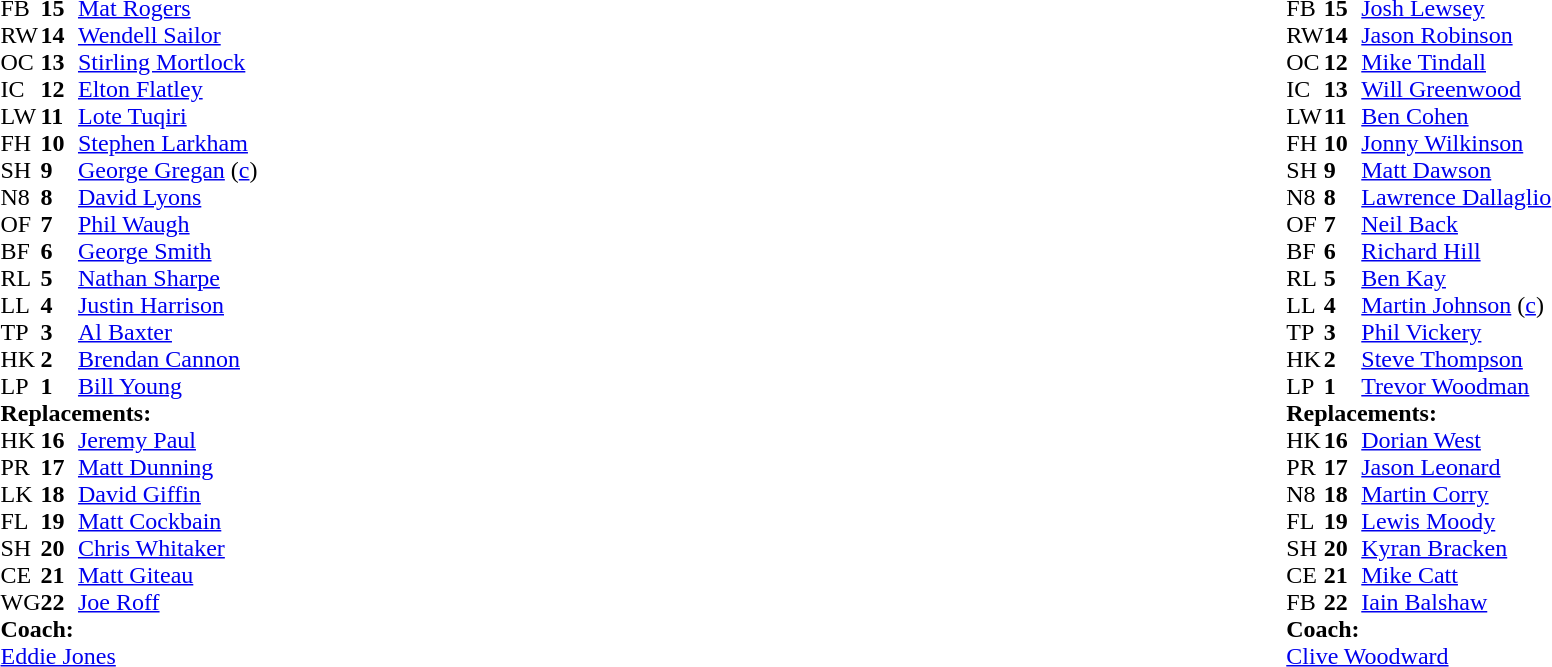<table width="100%">
<tr>
<td style="vertical-align:top" width="50%"><br><table cellspacing="0" cellpadding="0">
<tr>
<th width="25"></th>
<th width="25"></th>
</tr>
<tr>
<td>FB</td>
<td><strong>15</strong></td>
<td><a href='#'>Mat Rogers</a></td>
</tr>
<tr>
<td>RW</td>
<td><strong>14</strong></td>
<td><a href='#'>Wendell Sailor</a></td>
<td></td>
<td></td>
</tr>
<tr>
<td>OC</td>
<td><strong>13</strong></td>
<td><a href='#'>Stirling Mortlock</a></td>
</tr>
<tr>
<td>IC</td>
<td><strong>12</strong></td>
<td><a href='#'>Elton Flatley</a></td>
</tr>
<tr>
<td>LW</td>
<td><strong>11</strong></td>
<td><a href='#'>Lote Tuqiri</a></td>
</tr>
<tr>
<td>FH</td>
<td><strong>10</strong></td>
<td><a href='#'>Stephen Larkham</a></td>
<td></td>
<td></td>
</tr>
<tr>
<td>SH</td>
<td><strong>9</strong></td>
<td><a href='#'>George Gregan</a> (<a href='#'>c</a>)</td>
</tr>
<tr>
<td>N8</td>
<td><strong>8</strong></td>
<td><a href='#'>David Lyons</a></td>
<td></td>
<td></td>
</tr>
<tr>
<td>OF</td>
<td><strong>7</strong></td>
<td><a href='#'>Phil Waugh</a></td>
</tr>
<tr>
<td>BF</td>
<td><strong>6</strong></td>
<td><a href='#'>George Smith</a></td>
</tr>
<tr>
<td>RL</td>
<td><strong>5</strong></td>
<td><a href='#'>Nathan Sharpe</a></td>
<td></td>
<td></td>
</tr>
<tr>
<td>LL</td>
<td><strong>4</strong></td>
<td><a href='#'>Justin Harrison</a></td>
</tr>
<tr>
<td>TP</td>
<td><strong>3</strong></td>
<td><a href='#'>Al Baxter</a></td>
</tr>
<tr>
<td>HK</td>
<td><strong>2</strong></td>
<td><a href='#'>Brendan Cannon</a></td>
<td></td>
<td></td>
</tr>
<tr>
<td>LP</td>
<td><strong>1</strong></td>
<td><a href='#'>Bill Young</a></td>
<td></td>
<td></td>
</tr>
<tr>
<td colspan=3><strong>Replacements:</strong></td>
</tr>
<tr>
<td>HK</td>
<td><strong>16</strong></td>
<td><a href='#'>Jeremy Paul</a></td>
<td></td>
<td></td>
</tr>
<tr>
<td>PR</td>
<td><strong>17</strong></td>
<td><a href='#'>Matt Dunning</a></td>
<td></td>
<td></td>
</tr>
<tr>
<td>LK</td>
<td><strong>18</strong></td>
<td><a href='#'>David Giffin</a></td>
<td></td>
<td></td>
</tr>
<tr>
<td>FL</td>
<td><strong>19</strong></td>
<td><a href='#'>Matt Cockbain</a></td>
<td></td>
<td></td>
</tr>
<tr>
<td>SH</td>
<td><strong>20</strong></td>
<td><a href='#'>Chris Whitaker</a></td>
</tr>
<tr>
<td>CE</td>
<td><strong>21</strong></td>
<td><a href='#'>Matt Giteau</a></td>
<td></td>
<td></td>
</tr>
<tr>
<td>WG</td>
<td><strong>22</strong></td>
<td><a href='#'>Joe Roff</a></td>
<td></td>
<td></td>
</tr>
<tr>
<td colspan=3><strong>Coach:</strong></td>
</tr>
<tr>
<td colspan="4"><a href='#'>Eddie Jones</a></td>
</tr>
</table>
</td>
<td style="vertical-align:top"></td>
<td style="vertical-align:top" width="50%"><br><table cellspacing="0" cellpadding="0" align="center">
<tr>
<th width="25"></th>
<th width="25"></th>
</tr>
<tr>
<td>FB</td>
<td><strong>15</strong></td>
<td><a href='#'>Josh Lewsey</a></td>
<td></td>
<td></td>
</tr>
<tr>
<td>RW</td>
<td><strong>14</strong></td>
<td><a href='#'>Jason Robinson</a></td>
</tr>
<tr>
<td>OC</td>
<td><strong>12</strong></td>
<td><a href='#'>Mike Tindall</a></td>
<td></td>
<td></td>
</tr>
<tr>
<td>IC</td>
<td><strong>13</strong></td>
<td><a href='#'>Will Greenwood</a></td>
</tr>
<tr>
<td>LW</td>
<td><strong>11</strong></td>
<td><a href='#'>Ben Cohen</a></td>
</tr>
<tr>
<td>FH</td>
<td><strong>10</strong></td>
<td><a href='#'>Jonny Wilkinson</a></td>
</tr>
<tr>
<td>SH</td>
<td><strong>9</strong></td>
<td><a href='#'>Matt Dawson</a></td>
</tr>
<tr>
<td>N8</td>
<td><strong>8</strong></td>
<td><a href='#'>Lawrence Dallaglio</a></td>
</tr>
<tr>
<td>OF</td>
<td><strong>7</strong></td>
<td><a href='#'>Neil Back</a></td>
</tr>
<tr>
<td>BF</td>
<td><strong>6</strong></td>
<td><a href='#'>Richard Hill</a></td>
<td></td>
<td></td>
</tr>
<tr>
<td>RL</td>
<td><strong>5</strong></td>
<td><a href='#'>Ben Kay</a></td>
</tr>
<tr>
<td>LL</td>
<td><strong>4</strong></td>
<td><a href='#'>Martin Johnson</a> (<a href='#'>c</a>)</td>
</tr>
<tr>
<td>TP</td>
<td><strong>3</strong></td>
<td><a href='#'>Phil Vickery</a></td>
<td></td>
<td></td>
</tr>
<tr>
<td>HK</td>
<td><strong>2</strong></td>
<td><a href='#'>Steve Thompson</a></td>
</tr>
<tr>
<td>LP</td>
<td><strong>1</strong></td>
<td><a href='#'>Trevor Woodman</a></td>
</tr>
<tr>
<td colspan=3><strong>Replacements:</strong></td>
</tr>
<tr>
<td>HK</td>
<td><strong>16</strong></td>
<td><a href='#'>Dorian West</a></td>
</tr>
<tr>
<td>PR</td>
<td><strong>17</strong></td>
<td><a href='#'>Jason Leonard</a></td>
<td></td>
<td></td>
</tr>
<tr>
<td>N8</td>
<td><strong>18</strong></td>
<td><a href='#'>Martin Corry</a></td>
</tr>
<tr>
<td>FL</td>
<td><strong>19</strong></td>
<td><a href='#'>Lewis Moody</a></td>
<td></td>
<td></td>
</tr>
<tr>
<td>SH</td>
<td><strong>20</strong></td>
<td><a href='#'>Kyran Bracken</a></td>
</tr>
<tr>
<td>CE</td>
<td><strong>21</strong></td>
<td><a href='#'>Mike Catt</a></td>
<td></td>
<td></td>
</tr>
<tr>
<td>FB</td>
<td><strong>22</strong></td>
<td><a href='#'>Iain Balshaw</a></td>
<td></td>
<td></td>
</tr>
<tr>
<td colspan=3><strong>Coach:</strong></td>
</tr>
<tr>
<td colspan="4"><a href='#'>Clive Woodward</a></td>
</tr>
</table>
</td>
</tr>
</table>
